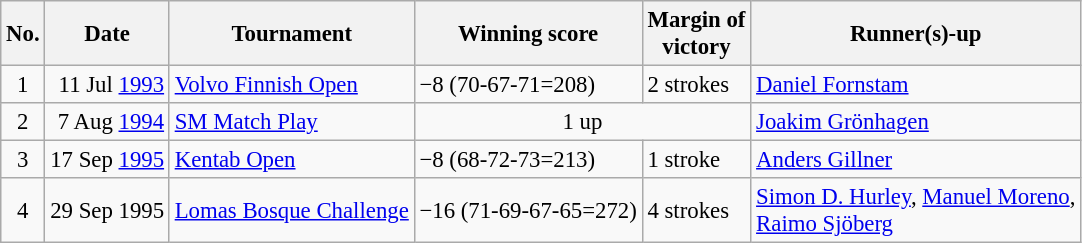<table class="wikitable" style="font-size:95%;">
<tr>
<th>No.</th>
<th>Date</th>
<th>Tournament</th>
<th>Winning score</th>
<th>Margin of<br>victory</th>
<th>Runner(s)-up</th>
</tr>
<tr>
<td align=center>1</td>
<td align=right>11 Jul <a href='#'>1993</a></td>
<td><a href='#'>Volvo Finnish Open</a></td>
<td>−8 (70-67-71=208)</td>
<td>2 strokes</td>
<td> <a href='#'>Daniel Fornstam</a></td>
</tr>
<tr>
<td align=center>2</td>
<td align=right>7 Aug <a href='#'>1994</a></td>
<td><a href='#'>SM Match Play</a></td>
<td colspan=2 align=center>1 up</td>
<td> <a href='#'>Joakim Grönhagen</a></td>
</tr>
<tr>
<td align=center>3</td>
<td align=right>17 Sep <a href='#'>1995</a></td>
<td><a href='#'>Kentab Open</a></td>
<td>−8 (68-72-73=213)</td>
<td>1 stroke</td>
<td> <a href='#'>Anders Gillner</a></td>
</tr>
<tr>
<td align=center>4</td>
<td align=right>29 Sep 1995</td>
<td><a href='#'>Lomas Bosque Challenge</a></td>
<td>−16 (71-69-67-65=272)</td>
<td>4 strokes</td>
<td> <a href='#'>Simon D. Hurley</a>,  <a href='#'>Manuel Moreno</a>,<br> <a href='#'>Raimo Sjöberg</a></td>
</tr>
</table>
